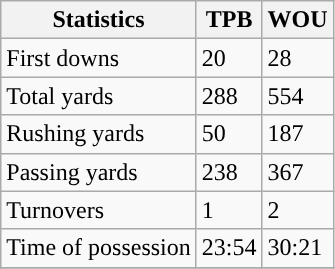<table class="wikitable" style="float: left;">
<tr>
<th>Statistics</th>
<th>TPB</th>
<th>WOU</th>
</tr>
<tr>
<td>First downs</td>
<td>20</td>
<td>28</td>
</tr>
<tr>
<td>Total yards</td>
<td>288</td>
<td>554</td>
</tr>
<tr>
<td>Rushing yards</td>
<td>50</td>
<td>187</td>
</tr>
<tr>
<td>Passing yards</td>
<td>238</td>
<td>367</td>
</tr>
<tr>
<td>Turnovers</td>
<td>1</td>
<td>2</td>
</tr>
<tr>
<td>Time of possession</td>
<td>23:54</td>
<td>30:21</td>
</tr>
<tr>
</tr>
</table>
